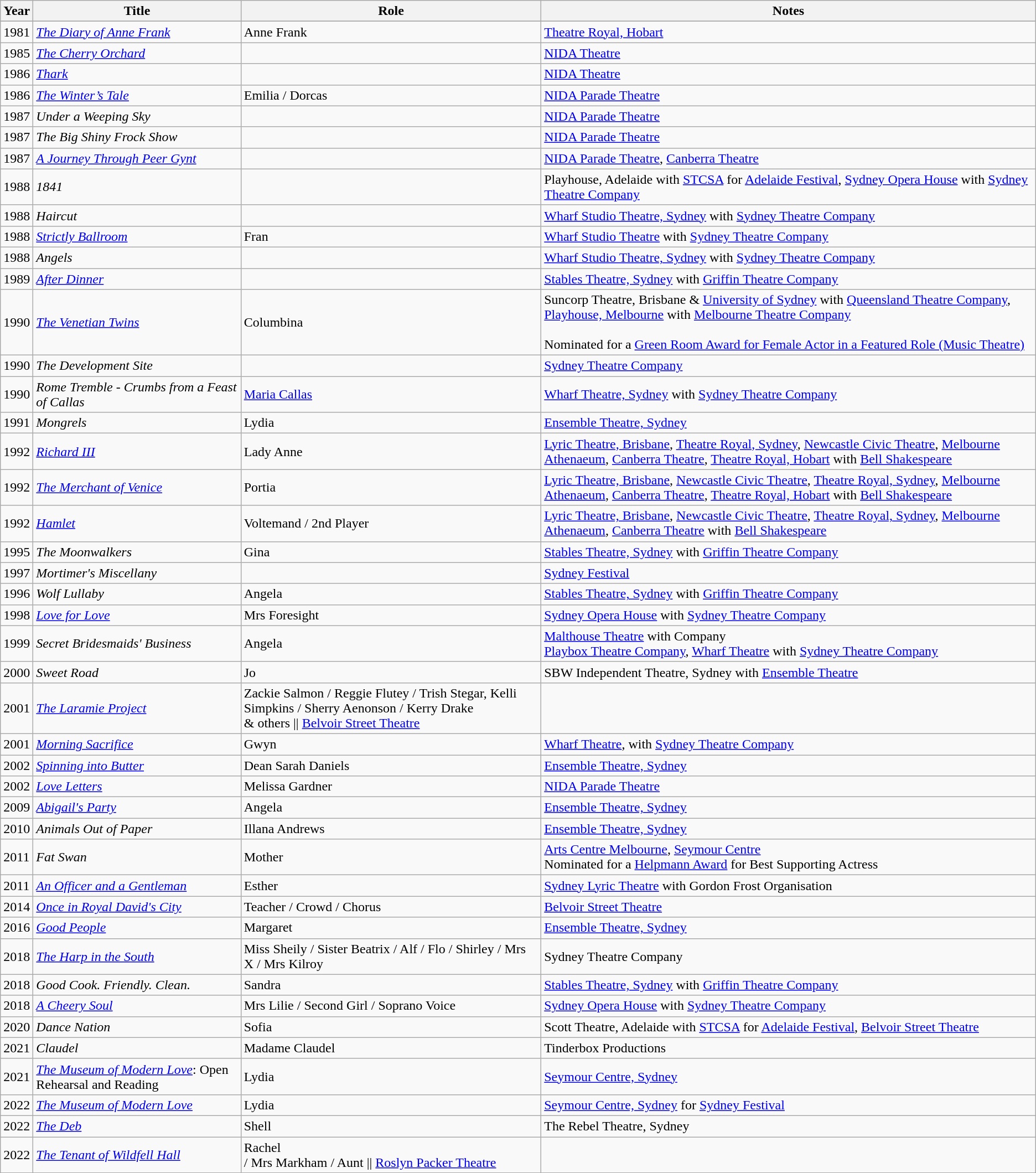<table class="wikitable sortable">
<tr>
<th>Year</th>
<th>Title</th>
<th>Role</th>
<th>Notes</th>
</tr>
<tr>
</tr>
<tr>
<td>1981</td>
<td><em><a href='#'>The Diary of Anne Frank</a></em></td>
<td>Anne Frank</td>
<td><a href='#'>Theatre Royal, Hobart</a></td>
</tr>
<tr>
<td>1985</td>
<td><em><a href='#'>The Cherry Orchard</a></em></td>
<td></td>
<td><a href='#'>NIDA Theatre</a></td>
</tr>
<tr>
<td>1986</td>
<td><em><a href='#'>Thark</a></em></td>
<td></td>
<td><a href='#'>NIDA Theatre</a></td>
</tr>
<tr>
<td>1986</td>
<td><em><a href='#'>The Winter’s Tale</a></em></td>
<td>Emilia / Dorcas</td>
<td><a href='#'>NIDA Parade Theatre</a></td>
</tr>
<tr>
<td>1987</td>
<td><em>Under a Weeping Sky</em></td>
<td></td>
<td><a href='#'>NIDA Parade Theatre</a></td>
</tr>
<tr>
<td>1987</td>
<td><em>The Big Shiny Frock Show</em></td>
<td></td>
<td><a href='#'>NIDA Parade Theatre</a></td>
</tr>
<tr>
<td>1987</td>
<td><em><a href='#'>A Journey Through Peer Gynt</a></em></td>
<td></td>
<td><a href='#'>NIDA Parade Theatre</a>, <a href='#'>Canberra Theatre</a></td>
</tr>
<tr>
<td>1988</td>
<td><em>1841</em></td>
<td></td>
<td>Playhouse, Adelaide with <a href='#'>STCSA</a> for <a href='#'>Adelaide Festival</a>, <a href='#'>Sydney Opera House</a> with <a href='#'>Sydney Theatre Company</a></td>
</tr>
<tr>
<td>1988</td>
<td><em>Haircut</em></td>
<td></td>
<td><a href='#'>Wharf Studio Theatre, Sydney</a> with <a href='#'>Sydney Theatre Company</a></td>
</tr>
<tr>
<td>1988</td>
<td><em><a href='#'>Strictly Ballroom</a></em></td>
<td>Fran</td>
<td><a href='#'>Wharf Studio Theatre</a> with <a href='#'>Sydney Theatre Company</a></td>
</tr>
<tr>
<td>1988</td>
<td><em>Angels</em></td>
<td></td>
<td><a href='#'>Wharf Studio Theatre, Sydney</a> with <a href='#'>Sydney Theatre Company</a></td>
</tr>
<tr>
<td>1989</td>
<td><em><a href='#'>After Dinner</a></em></td>
<td></td>
<td><a href='#'>Stables Theatre, Sydney</a> with <a href='#'>Griffin Theatre Company</a></td>
</tr>
<tr>
<td>1990</td>
<td><em><a href='#'>The Venetian Twins</a></em></td>
<td>Columbina</td>
<td>Suncorp Theatre, Brisbane & <a href='#'>University of Sydney</a> with <a href='#'>Queensland Theatre Company</a>, <a href='#'>Playhouse, Melbourne</a> with <a href='#'>Melbourne Theatre Company</a><br><br> Nominated for a <a href='#'>Green Room Award for Female Actor in a Featured Role (Music Theatre)</a></td>
</tr>
<tr>
<td>1990</td>
<td><em>The Development Site</em></td>
<td></td>
<td><a href='#'>Sydney Theatre Company</a></td>
</tr>
<tr>
<td>1990</td>
<td><em>Rome Tremble - Crumbs from a Feast of Callas</em></td>
<td><a href='#'>Maria Callas</a></td>
<td><a href='#'>Wharf Theatre, Sydney</a> with <a href='#'>Sydney Theatre Company</a></td>
</tr>
<tr>
<td>1991</td>
<td><em>Mongrels</em></td>
<td>Lydia</td>
<td><a href='#'>Ensemble Theatre, Sydney</a></td>
</tr>
<tr>
<td>1992</td>
<td><em><a href='#'>Richard III</a></em></td>
<td>Lady Anne</td>
<td><a href='#'>Lyric Theatre, Brisbane</a>, <a href='#'>Theatre Royal, Sydney</a>, <a href='#'>Newcastle Civic Theatre</a>, <a href='#'>Melbourne Athenaeum</a>, <a href='#'>Canberra Theatre</a>, <a href='#'>Theatre Royal, Hobart</a> with <a href='#'>Bell Shakespeare</a></td>
</tr>
<tr>
<td>1992</td>
<td><em><a href='#'>The Merchant of Venice</a></em></td>
<td>Portia</td>
<td><a href='#'>Lyric Theatre, Brisbane</a>, <a href='#'>Newcastle Civic Theatre</a>, <a href='#'>Theatre Royal, Sydney</a>, <a href='#'>Melbourne Athenaeum</a>, <a href='#'>Canberra Theatre</a>, <a href='#'>Theatre Royal, Hobart</a> with <a href='#'>Bell Shakespeare</a></td>
</tr>
<tr>
<td>1992</td>
<td><em><a href='#'>Hamlet</a></em></td>
<td>Voltemand / 2nd Player</td>
<td><a href='#'>Lyric Theatre, Brisbane</a>, <a href='#'>Newcastle Civic Theatre</a>, <a href='#'>Theatre Royal, Sydney</a>, <a href='#'>Melbourne Athenaeum</a>, <a href='#'>Canberra Theatre</a> with <a href='#'>Bell Shakespeare</a></td>
</tr>
<tr>
<td>1995</td>
<td><em>The Moonwalkers</em></td>
<td>Gina</td>
<td><a href='#'>Stables Theatre, Sydney</a> with <a href='#'>Griffin Theatre Company</a></td>
</tr>
<tr>
<td>1997</td>
<td><em>Mortimer's Miscellany</em></td>
<td></td>
<td><a href='#'>Sydney Festival</a></td>
</tr>
<tr>
<td>1996</td>
<td><em>Wolf Lullaby</em></td>
<td>Angela</td>
<td><a href='#'>Stables Theatre, Sydney</a> with <a href='#'>Griffin Theatre Company</a></td>
</tr>
<tr>
<td>1998</td>
<td><em><a href='#'>Love for Love</a></em></td>
<td>Mrs Foresight</td>
<td><a href='#'>Sydney Opera House</a> with <a href='#'>Sydney Theatre Company</a></td>
</tr>
<tr>
<td>1999</td>
<td><em>Secret Bridesmaids' Business</em></td>
<td>Angela</td>
<td><a href='#'>Malthouse Theatre</a> with Company<br><a href='#'>Playbox Theatre Company</a>, <a href='#'>Wharf Theatre</a> with <a href='#'>Sydney Theatre Company</a></td>
</tr>
<tr>
<td>2000</td>
<td><em>Sweet Road</em></td>
<td>Jo</td>
<td>SBW Independent Theatre, Sydney with <a href='#'>Ensemble Theatre</a></td>
</tr>
<tr>
<td>2001</td>
<td><em><a href='#'>The Laramie Project</a></em></td>
<td>Zackie Salmon / Reggie Flutey / Trish Stegar, Kelli Simpkins / Sherry Aenonson / Kerry Drake<br>& others || <a href='#'>Belvoir Street Theatre</a></td>
</tr>
<tr>
<td>2001</td>
<td><em><a href='#'>Morning Sacrifice</a></em></td>
<td>Gwyn</td>
<td><a href='#'>Wharf Theatre</a>, with <a href='#'>Sydney Theatre Company</a></td>
</tr>
<tr>
<td>2002</td>
<td><em><a href='#'>Spinning into Butter</a></em></td>
<td>Dean Sarah Daniels</td>
<td><a href='#'>Ensemble Theatre, Sydney</a></td>
</tr>
<tr>
<td>2002</td>
<td><em><a href='#'>Love Letters</a></em></td>
<td>Melissa Gardner</td>
<td><a href='#'>NIDA Parade Theatre</a></td>
</tr>
<tr>
<td>2009</td>
<td><em><a href='#'>Abigail's Party</a></em></td>
<td>Angela</td>
<td><a href='#'>Ensemble Theatre, Sydney</a></td>
</tr>
<tr>
<td>2010</td>
<td><em>Animals Out of Paper</em></td>
<td>Illana Andrews</td>
<td><a href='#'>Ensemble Theatre, Sydney</a></td>
</tr>
<tr>
<td>2011</td>
<td><em>Fat Swan</em></td>
<td>Mother</td>
<td><a href='#'>Arts Centre Melbourne</a>, <a href='#'>Seymour Centre</a> <br>Nominated for a <a href='#'>Helpmann Award</a> for Best Supporting Actress</td>
</tr>
<tr>
<td>2011</td>
<td><em><a href='#'>An Officer and a Gentleman</a></em></td>
<td>Esther</td>
<td><a href='#'>Sydney Lyric Theatre</a> with Gordon Frost Organisation</td>
</tr>
<tr>
<td>2014</td>
<td><em><a href='#'>Once in Royal David's City</a></em></td>
<td>Teacher / Crowd / Chorus</td>
<td><a href='#'>Belvoir Street Theatre</a></td>
</tr>
<tr>
<td>2016</td>
<td><em><a href='#'>Good People</a></em></td>
<td>Margaret</td>
<td><a href='#'>Ensemble Theatre, Sydney</a></td>
</tr>
<tr>
<td>2018</td>
<td><em><a href='#'>The Harp in the South</a></em></td>
<td>Miss Sheily / Sister Beatrix / Alf / Flo / Shirley / Mrs X / Mrs Kilroy</td>
<td>Sydney Theatre Company</td>
</tr>
<tr>
<td>2018</td>
<td><em>Good Cook. Friendly. Clean.</em></td>
<td>Sandra</td>
<td><a href='#'>Stables Theatre, Sydney</a> with <a href='#'>Griffin Theatre Company</a></td>
</tr>
<tr>
<td>2018</td>
<td><em><a href='#'>A Cheery Soul</a></em></td>
<td>Mrs Lilie / Second Girl / Soprano Voice</td>
<td><a href='#'>Sydney Opera House</a> with <a href='#'>Sydney Theatre Company</a></td>
</tr>
<tr>
<td>2020</td>
<td><em>Dance Nation</em></td>
<td>Sofia</td>
<td>Scott Theatre, Adelaide with <a href='#'>STCSA</a> for <a href='#'>Adelaide Festival</a>, <a href='#'>Belvoir Street Theatre</a></td>
</tr>
<tr>
<td>2021</td>
<td><em>Claudel</em></td>
<td>Madame Claudel</td>
<td>Tinderbox Productions</td>
</tr>
<tr>
<td>2021</td>
<td><em><a href='#'>The Museum of Modern Love</a></em>: Open Rehearsal and Reading</td>
<td>Lydia</td>
<td><a href='#'>Seymour Centre, Sydney</a></td>
</tr>
<tr>
<td>2022</td>
<td><em><a href='#'>The Museum of Modern Love</a></em></td>
<td>Lydia</td>
<td><a href='#'>Seymour Centre, Sydney</a> for <a href='#'>Sydney Festival</a></td>
</tr>
<tr>
<td>2022</td>
<td><em><a href='#'>The Deb</a></em></td>
<td>Shell</td>
<td>The Rebel Theatre, Sydney</td>
</tr>
<tr>
<td>2022</td>
<td><em><a href='#'>The Tenant of Wildfell Hall</a></em></td>
<td>Rachel<br>/ Mrs Markham / Aunt || <a href='#'>Roslyn Packer Theatre</a></td>
</tr>
</table>
